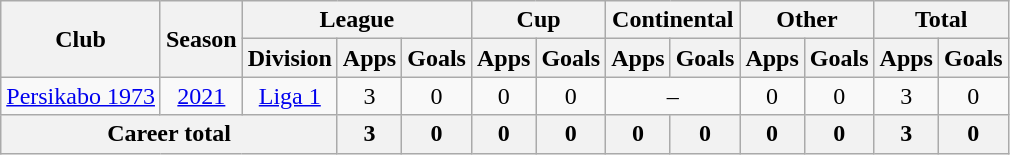<table class="wikitable" style="text-align: center">
<tr>
<th rowspan="2">Club</th>
<th rowspan="2">Season</th>
<th colspan="3">League</th>
<th colspan="2">Cup</th>
<th colspan="2">Continental</th>
<th colspan="2">Other</th>
<th colspan="2">Total</th>
</tr>
<tr>
<th>Division</th>
<th>Apps</th>
<th>Goals</th>
<th>Apps</th>
<th>Goals</th>
<th>Apps</th>
<th>Goals</th>
<th>Apps</th>
<th>Goals</th>
<th>Apps</th>
<th>Goals</th>
</tr>
<tr>
<td rowspan="1"><a href='#'>Persikabo 1973</a></td>
<td><a href='#'>2021</a></td>
<td rowspan="1" valign="center"><a href='#'>Liga 1</a></td>
<td>3</td>
<td>0</td>
<td>0</td>
<td>0</td>
<td colspan="2">–</td>
<td>0</td>
<td>0</td>
<td>3</td>
<td>0</td>
</tr>
<tr>
<th colspan=3>Career total</th>
<th>3</th>
<th>0</th>
<th>0</th>
<th>0</th>
<th>0</th>
<th>0</th>
<th>0</th>
<th>0</th>
<th>3</th>
<th>0</th>
</tr>
</table>
